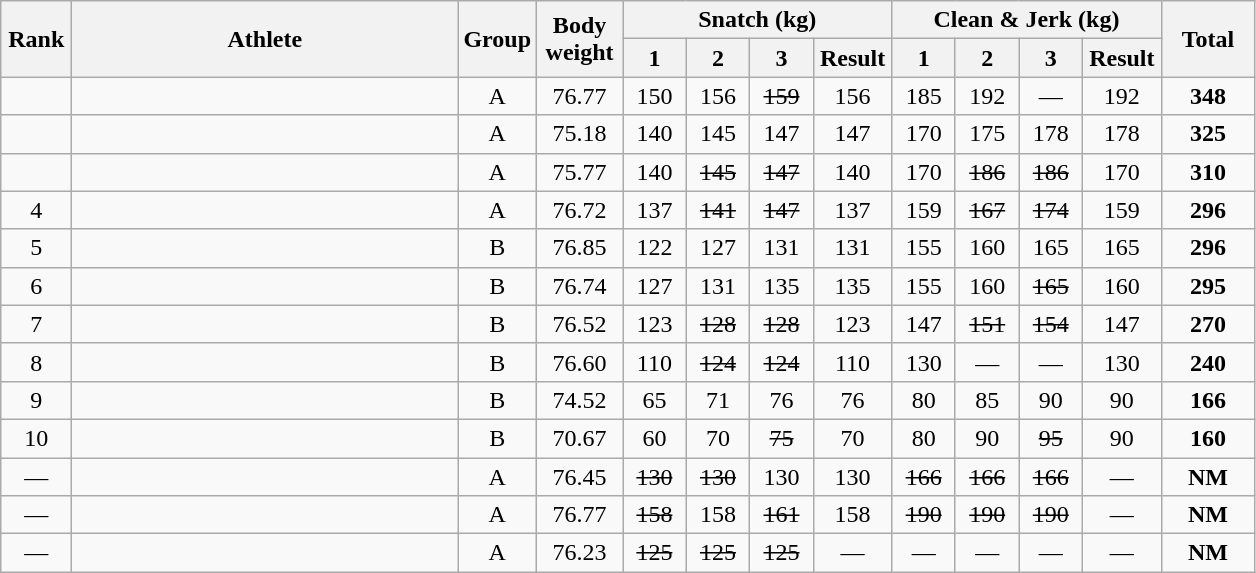<table class = "wikitable" style="text-align:center;">
<tr>
<th rowspan=2 width=40>Rank</th>
<th rowspan=2 width=250>Athlete</th>
<th rowspan=2 width=40>Group</th>
<th rowspan=2 width=50>Body weight</th>
<th colspan=4>Snatch (kg)</th>
<th colspan=4>Clean & Jerk (kg)</th>
<th rowspan=2 width=55>Total</th>
</tr>
<tr>
<th width=35>1</th>
<th width=35>2</th>
<th width=35>3</th>
<th width=45>Result</th>
<th width=35>1</th>
<th width=35>2</th>
<th width=35>3</th>
<th width=45>Result</th>
</tr>
<tr>
<td></td>
<td align=left></td>
<td>A</td>
<td>76.77</td>
<td>150</td>
<td>156</td>
<td><s>159</s></td>
<td>156</td>
<td>185</td>
<td>192</td>
<td>—</td>
<td>192</td>
<td><strong>348</strong></td>
</tr>
<tr>
<td></td>
<td align=left></td>
<td>A</td>
<td>75.18</td>
<td>140</td>
<td>145</td>
<td>147</td>
<td>147</td>
<td>170</td>
<td>175</td>
<td>178</td>
<td>178</td>
<td><strong>325</strong></td>
</tr>
<tr>
<td></td>
<td align=left></td>
<td>A</td>
<td>75.77</td>
<td>140</td>
<td><s>145</s></td>
<td><s>147</s></td>
<td>140</td>
<td>170</td>
<td><s>186</s></td>
<td><s>186</s></td>
<td>170</td>
<td><strong>310</strong></td>
</tr>
<tr>
<td>4</td>
<td align=left></td>
<td>A</td>
<td>76.72</td>
<td>137</td>
<td><s>141</s></td>
<td><s>147</s></td>
<td>137</td>
<td>159</td>
<td><s>167</s></td>
<td><s>174</s></td>
<td>159</td>
<td><strong>296</strong></td>
</tr>
<tr>
<td>5</td>
<td align=left></td>
<td>B</td>
<td>76.85</td>
<td>122</td>
<td>127</td>
<td>131</td>
<td>131</td>
<td>155</td>
<td>160</td>
<td>165</td>
<td>165</td>
<td><strong>296</strong></td>
</tr>
<tr>
<td>6</td>
<td align=left></td>
<td>B</td>
<td>76.74</td>
<td>127</td>
<td>131</td>
<td>135</td>
<td>135</td>
<td>155</td>
<td>160</td>
<td><s>165</s></td>
<td>160</td>
<td><strong>295</strong></td>
</tr>
<tr>
<td>7</td>
<td align=left></td>
<td>B</td>
<td>76.52</td>
<td>123</td>
<td><s>128</s></td>
<td><s>128</s></td>
<td>123</td>
<td>147</td>
<td><s>151</s></td>
<td><s>154</s></td>
<td>147</td>
<td><strong>270</strong></td>
</tr>
<tr>
<td>8</td>
<td align=left></td>
<td>B</td>
<td>76.60</td>
<td>110</td>
<td><s>124</s></td>
<td><s>124</s></td>
<td>110</td>
<td>130</td>
<td>—</td>
<td>—</td>
<td>130</td>
<td><strong>240</strong></td>
</tr>
<tr>
<td>9</td>
<td align=left></td>
<td>B</td>
<td>74.52</td>
<td>65</td>
<td>71</td>
<td>76</td>
<td>76</td>
<td>80</td>
<td>85</td>
<td>90</td>
<td>90</td>
<td><strong>166</strong></td>
</tr>
<tr>
<td>10</td>
<td align=left></td>
<td>B</td>
<td>70.67</td>
<td>60</td>
<td>70</td>
<td><s>75</s></td>
<td>70</td>
<td>80</td>
<td>90</td>
<td><s>95</s></td>
<td>90</td>
<td><strong>160</strong></td>
</tr>
<tr>
<td>—</td>
<td align=left></td>
<td>A</td>
<td>76.45</td>
<td><s>130</s></td>
<td><s>130</s></td>
<td>130</td>
<td>130</td>
<td><s>166</s></td>
<td><s>166</s></td>
<td><s>166</s></td>
<td>—</td>
<td><strong>NM</strong></td>
</tr>
<tr>
<td>—</td>
<td align=left></td>
<td>A</td>
<td>76.77</td>
<td><s>158</s></td>
<td>158</td>
<td><s>161</s></td>
<td>158</td>
<td><s>190</s></td>
<td><s>190</s></td>
<td><s>190</s></td>
<td>—</td>
<td><strong>NM</strong></td>
</tr>
<tr>
<td>—</td>
<td align=left></td>
<td>A</td>
<td>76.23</td>
<td><s>125</s></td>
<td><s>125</s></td>
<td><s>125</s></td>
<td>—</td>
<td>—</td>
<td>—</td>
<td>—</td>
<td>—</td>
<td><strong>NM</strong></td>
</tr>
</table>
